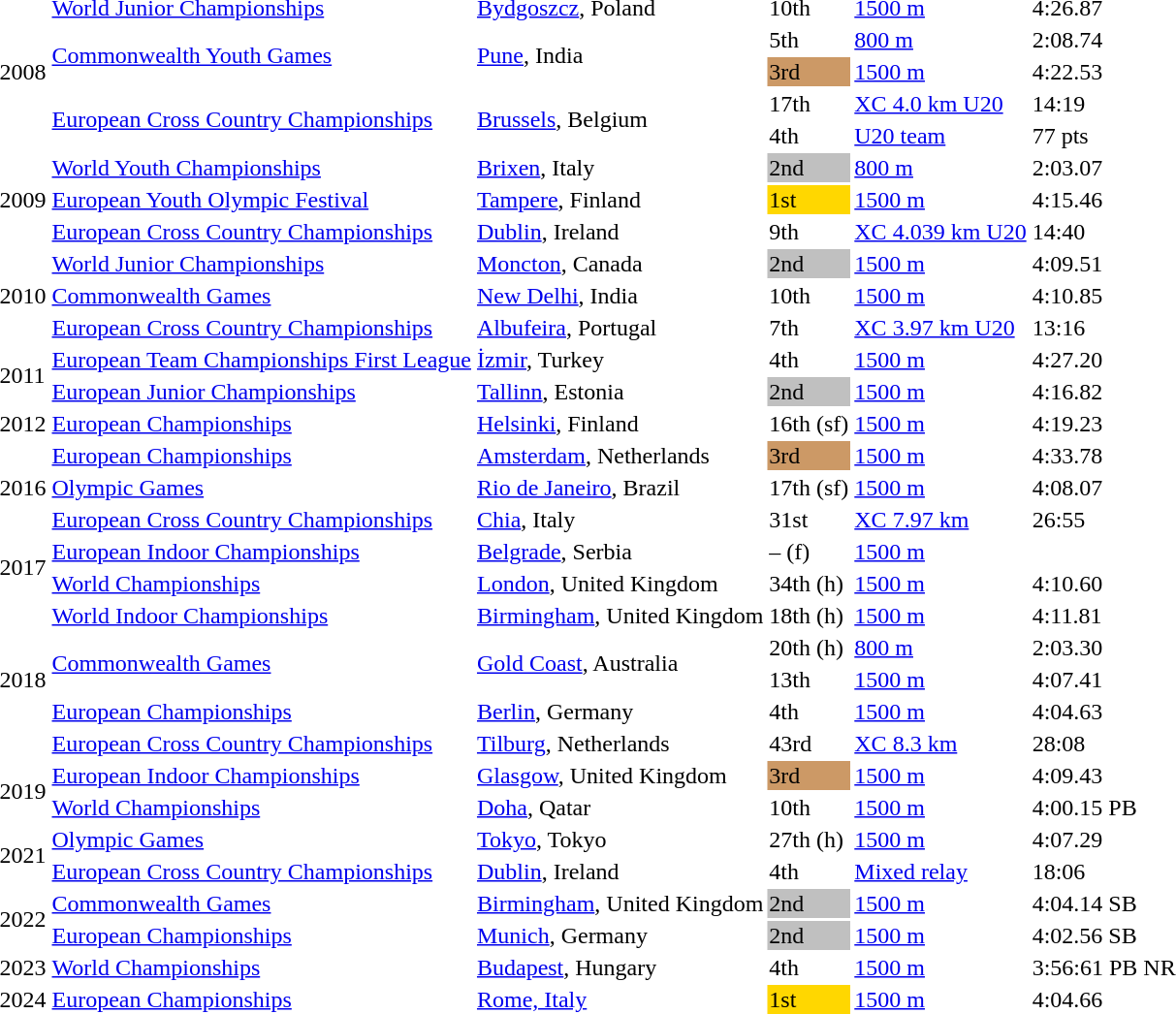<table>
<tr>
<td rowspan=5>2008</td>
<td><a href='#'>World Junior Championships</a></td>
<td><a href='#'>Bydgoszcz</a>, Poland</td>
<td>10th</td>
<td><a href='#'>1500 m</a></td>
<td>4:26.87</td>
</tr>
<tr>
<td rowspan=2><a href='#'>Commonwealth Youth Games</a></td>
<td rowspan=2><a href='#'>Pune</a>, India</td>
<td>5th</td>
<td><a href='#'>800 m</a></td>
<td>2:08.74</td>
</tr>
<tr>
<td bgcolor=cc9966>3rd</td>
<td><a href='#'>1500 m</a></td>
<td>4:22.53</td>
</tr>
<tr>
<td rowspan=2><a href='#'>European Cross Country Championships</a></td>
<td rowspan=2><a href='#'>Brussels</a>, Belgium</td>
<td>17th</td>
<td><a href='#'>XC 4.0 km U20</a></td>
<td>14:19</td>
</tr>
<tr>
<td>4th</td>
<td><a href='#'>U20 team</a></td>
<td>77 pts</td>
</tr>
<tr>
<td rowspan=3>2009</td>
<td><a href='#'>World Youth Championships</a></td>
<td><a href='#'>Brixen</a>, Italy</td>
<td bgcolor=silver>2nd</td>
<td><a href='#'>800 m</a></td>
<td>2:03.07 </td>
</tr>
<tr>
<td><a href='#'>European Youth Olympic Festival</a></td>
<td><a href='#'>Tampere</a>, Finland</td>
<td bgcolor=gold>1st</td>
<td><a href='#'>1500 m</a></td>
<td>4:15.46</td>
</tr>
<tr>
<td><a href='#'>European Cross Country Championships</a></td>
<td><a href='#'>Dublin</a>, Ireland</td>
<td>9th</td>
<td><a href='#'>XC 4.039 km U20</a></td>
<td>14:40</td>
</tr>
<tr>
<td rowspan=3>2010</td>
<td><a href='#'>World Junior Championships</a></td>
<td><a href='#'>Moncton</a>, Canada</td>
<td bgcolor=silver>2nd</td>
<td><a href='#'>1500 m</a></td>
<td>4:09.51 </td>
</tr>
<tr>
<td><a href='#'>Commonwealth Games</a></td>
<td><a href='#'>New Delhi</a>, India</td>
<td>10th</td>
<td><a href='#'>1500 m</a></td>
<td>4:10.85</td>
</tr>
<tr>
<td><a href='#'>European Cross Country Championships</a></td>
<td><a href='#'>Albufeira</a>, Portugal</td>
<td>7th</td>
<td><a href='#'>XC 3.97 km U20</a></td>
<td>13:16</td>
</tr>
<tr>
<td rowspan=2>2011</td>
<td><a href='#'>European Team Championships First League</a></td>
<td><a href='#'>İzmir</a>, Turkey</td>
<td>4th</td>
<td><a href='#'>1500 m</a></td>
<td>4:27.20</td>
</tr>
<tr>
<td><a href='#'>European Junior Championships</a></td>
<td><a href='#'>Tallinn</a>, Estonia</td>
<td bgcolor=silver>2nd</td>
<td><a href='#'>1500 m</a></td>
<td>4:16.82 </td>
</tr>
<tr>
<td>2012</td>
<td><a href='#'>European Championships</a></td>
<td><a href='#'>Helsinki</a>, Finland</td>
<td>16th (sf)</td>
<td><a href='#'>1500 m</a></td>
<td>4:19.23</td>
</tr>
<tr>
<td rowspan=3>2016</td>
<td><a href='#'>European Championships</a></td>
<td><a href='#'>Amsterdam</a>, Netherlands</td>
<td bgcolor=cc9966>3rd</td>
<td><a href='#'>1500 m</a></td>
<td>4:33.78</td>
</tr>
<tr>
<td><a href='#'>Olympic Games</a></td>
<td><a href='#'>Rio de Janeiro</a>, Brazil</td>
<td>17th (sf)</td>
<td><a href='#'>1500 m</a></td>
<td>4:08.07</td>
</tr>
<tr>
<td><a href='#'>European Cross Country Championships</a></td>
<td><a href='#'>Chia</a>, Italy</td>
<td>31st</td>
<td><a href='#'>XC 7.97 km</a></td>
<td>26:55</td>
</tr>
<tr>
<td rowspan=2>2017</td>
<td><a href='#'>European Indoor Championships</a></td>
<td><a href='#'>Belgrade</a>, Serbia</td>
<td>– (f)</td>
<td><a href='#'>1500 m</a></td>
<td></td>
</tr>
<tr>
<td><a href='#'>World Championships</a></td>
<td><a href='#'>London</a>, United Kingdom</td>
<td>34th (h)</td>
<td><a href='#'>1500 m</a></td>
<td>4:10.60</td>
</tr>
<tr>
<td rowspan=5>2018</td>
<td><a href='#'>World Indoor Championships</a></td>
<td><a href='#'>Birmingham</a>, United Kingdom</td>
<td>18th (h)</td>
<td><a href='#'>1500 m</a></td>
<td>4:11.81</td>
</tr>
<tr>
<td rowspan=2><a href='#'>Commonwealth Games</a></td>
<td rowspan=2><a href='#'>Gold Coast</a>, Australia</td>
<td>20th (h)</td>
<td><a href='#'>800 m</a></td>
<td>2:03.30</td>
</tr>
<tr>
<td>13th</td>
<td><a href='#'>1500 m</a></td>
<td>4:07.41</td>
</tr>
<tr>
<td><a href='#'>European Championships</a></td>
<td><a href='#'>Berlin</a>, Germany</td>
<td>4th</td>
<td><a href='#'>1500 m</a></td>
<td>4:04.63</td>
</tr>
<tr>
<td><a href='#'>European Cross Country Championships</a></td>
<td><a href='#'>Tilburg</a>, Netherlands</td>
<td>43rd</td>
<td><a href='#'>XC 8.3 km</a></td>
<td>28:08</td>
</tr>
<tr>
<td rowspan=2>2019</td>
<td><a href='#'>European Indoor Championships</a></td>
<td><a href='#'>Glasgow</a>, United Kingdom</td>
<td bgcolor=cc9966>3rd</td>
<td><a href='#'>1500 m</a></td>
<td>4:09.43</td>
</tr>
<tr>
<td><a href='#'>World Championships</a></td>
<td><a href='#'>Doha</a>, Qatar</td>
<td>10th</td>
<td><a href='#'>1500 m</a></td>
<td>4:00.15 PB</td>
</tr>
<tr>
<td rowspan=2>2021</td>
<td><a href='#'>Olympic Games</a></td>
<td><a href='#'>Tokyo</a>, Tokyo</td>
<td>27th (h)</td>
<td><a href='#'>1500 m</a></td>
<td>4:07.29</td>
</tr>
<tr>
<td><a href='#'>European Cross Country Championships</a></td>
<td><a href='#'>Dublin</a>, Ireland</td>
<td>4th</td>
<td><a href='#'>Mixed relay</a></td>
<td>18:06</td>
</tr>
<tr>
<td rowspan=2>2022</td>
<td><a href='#'>Commonwealth Games</a></td>
<td><a href='#'>Birmingham</a>, United Kingdom</td>
<td bgcolor=silver>2nd</td>
<td><a href='#'>1500 m</a></td>
<td>4:04.14 SB</td>
</tr>
<tr>
<td><a href='#'>European Championships</a></td>
<td><a href='#'>Munich</a>, Germany</td>
<td bgcolor=silver>2nd</td>
<td><a href='#'>1500 m</a></td>
<td>4:02.56 SB</td>
</tr>
<tr>
<td rowspan=1>2023</td>
<td><a href='#'>World Championships</a></td>
<td><a href='#'>Budapest</a>, Hungary</td>
<td>4th</td>
<td><a href='#'>1500 m</a></td>
<td>3:56:61 PB NR</td>
</tr>
<tr>
<td>2024</td>
<td><a href='#'>European Championships</a></td>
<td><a href='#'>Rome, Italy</a></td>
<td bgcolor=gold>1st</td>
<td><a href='#'>1500 m</a></td>
<td>4:04.66</td>
</tr>
</table>
